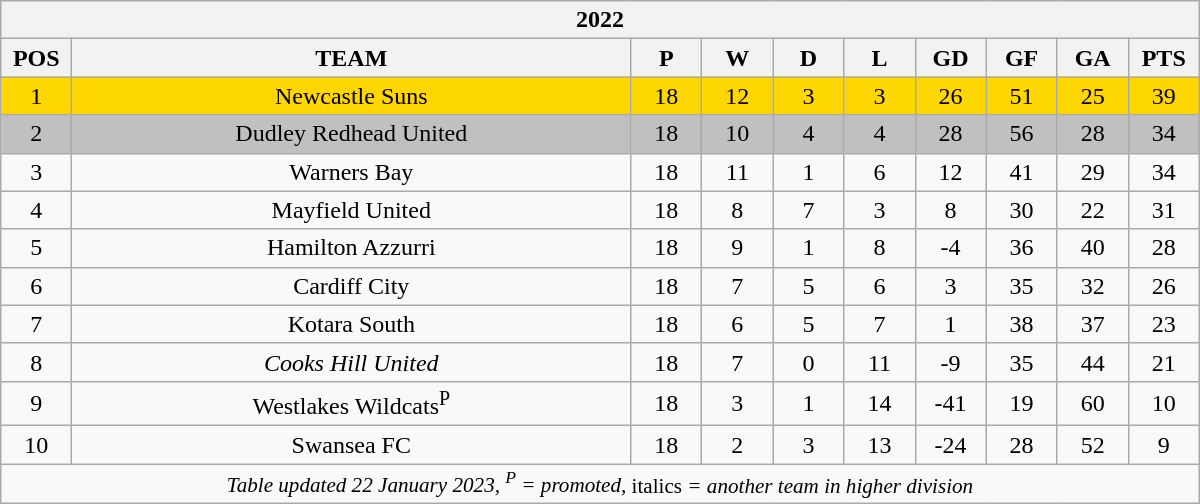<table class="wikitable collapsible collapsed" style="text-align:center; min-width:50em; margin: 1em auto 1em auto;">
<tr>
<th colspan=10>2022</th>
</tr>
<tr>
<th scope="col" width="40px">POS</th>
<th scope="col">TEAM</th>
<th scope="col" width="40px">P</th>
<th scope="col" width="40px">W</th>
<th scope="col" width="40px">D</th>
<th scope="col" width="40px">L</th>
<th scope="col" width="40px">GD</th>
<th scope="col" width="40px">GF</th>
<th scope="col" width="40px">GA</th>
<th scope="col" width="40px">PTS</th>
</tr>
<tr style="background: gold;">
<td 1>1</td>
<td>Newcastle Suns</td>
<td>18</td>
<td>12</td>
<td>3</td>
<td>3</td>
<td>26</td>
<td>51</td>
<td>25</td>
<td>39</td>
</tr>
<tr style="background: silver;">
<td>2</td>
<td>Dudley Redhead United</td>
<td>18</td>
<td>10</td>
<td>4</td>
<td>4</td>
<td>28</td>
<td>56</td>
<td>28</td>
<td>34</td>
</tr>
<tr>
<td>3</td>
<td>Warners Bay</td>
<td>18</td>
<td>11</td>
<td>1</td>
<td>6</td>
<td>12</td>
<td>41</td>
<td>29</td>
<td>34</td>
</tr>
<tr>
<td>4</td>
<td>Mayfield United</td>
<td>18</td>
<td>8</td>
<td>7</td>
<td>3</td>
<td>8</td>
<td>30</td>
<td>22</td>
<td>31</td>
</tr>
<tr>
<td>5</td>
<td>Hamilton Azzurri</td>
<td>18</td>
<td>9</td>
<td>1</td>
<td>8</td>
<td>-4</td>
<td>36</td>
<td>40</td>
<td>28</td>
</tr>
<tr>
<td>6</td>
<td>Cardiff City</td>
<td>18</td>
<td>7</td>
<td>5</td>
<td>6</td>
<td>3</td>
<td>35</td>
<td>32</td>
<td>26</td>
</tr>
<tr>
<td>7</td>
<td>Kotara South</td>
<td>18</td>
<td>6</td>
<td>5</td>
<td>7</td>
<td>1</td>
<td>38</td>
<td>37</td>
<td>23</td>
</tr>
<tr>
<td>8</td>
<td><em>Cooks Hill United</em></td>
<td>18</td>
<td>7</td>
<td>0</td>
<td>11</td>
<td>-9</td>
<td>35</td>
<td>44</td>
<td>21</td>
</tr>
<tr>
<td>9</td>
<td>Westlakes Wildcats<sup>P</sup></td>
<td>18</td>
<td>3</td>
<td>1</td>
<td>14</td>
<td>-41</td>
<td>19</td>
<td>60</td>
<td>10</td>
</tr>
<tr>
<td>10</td>
<td>Swansea FC</td>
<td>18</td>
<td>2</td>
<td>3</td>
<td>13</td>
<td>-24</td>
<td>28</td>
<td>52</td>
<td>9</td>
</tr>
<tr>
<td colspan=10 style="font-size:88%"><em>Table updated 22 January 2023, <sup>P</sup> = promoted, </em>italics<em> = another team in higher division</em></td>
</tr>
</table>
